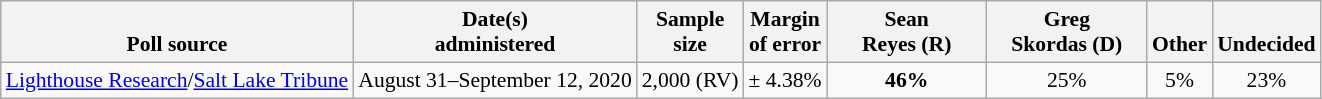<table class="wikitable" style="font-size:90%;text-align:center;">
<tr valign=bottom>
<th>Poll source</th>
<th>Date(s)<br>administered</th>
<th>Sample<br>size</th>
<th>Margin<br>of error</th>
<th style="width:100px;">Sean<br>Reyes (R)</th>
<th style="width:100px;">Greg<br>Skordas (D)</th>
<th>Other</th>
<th>Undecided</th>
</tr>
<tr>
<td style="text-align:left;"><a href='#'>Lighthouse Research</a>/<a href='#'>Salt Lake Tribune</a></td>
<td>August 31–September 12, 2020</td>
<td>2,000 (RV)</td>
<td>± 4.38%</td>
<td><strong>46%</strong></td>
<td>25%</td>
<td>5%</td>
<td>23%</td>
</tr>
</table>
